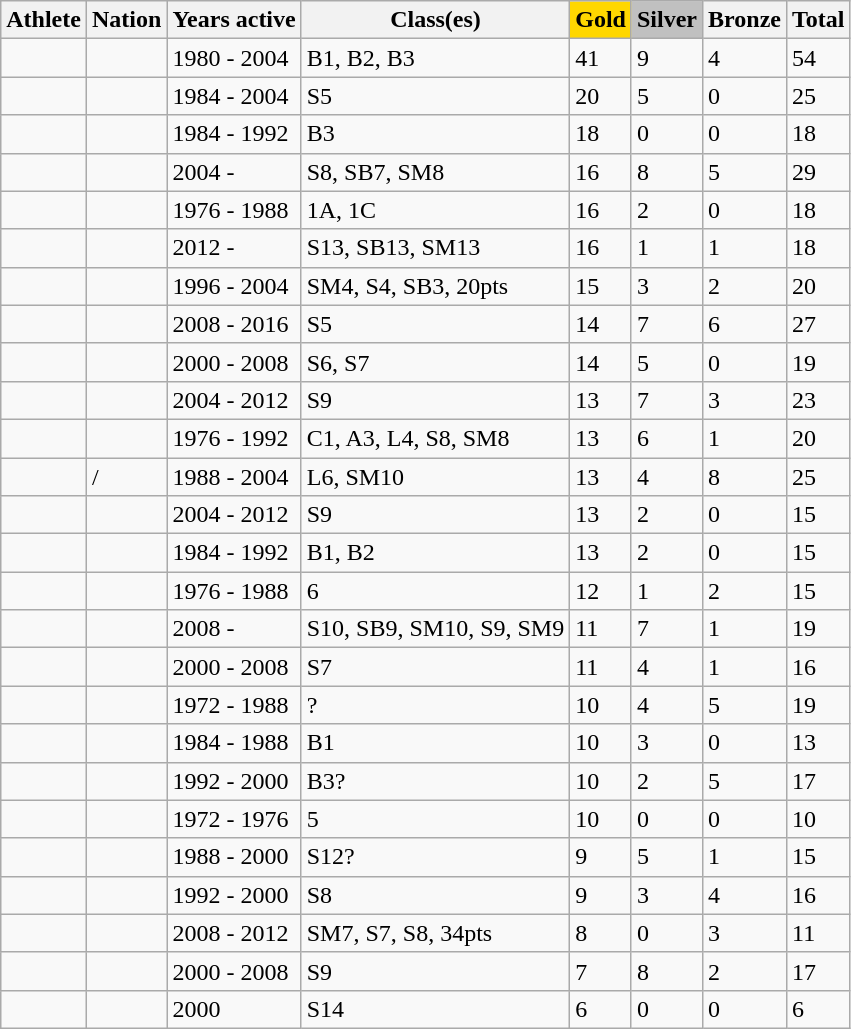<table class="wikitable sortable">
<tr>
<th>Athlete</th>
<th>Nation</th>
<th>Years active</th>
<th>Class(es)</th>
<th style="background:gold; width 4.0em; font-weight:bold;">Gold</th>
<th style="background:silver; width 4.0em; font-weight:bold;">Silver</th>
<th style="background:#cc9966: width 4.0em; font-weight:bold;">Bronze</th>
<th style="width 4.0em;">Total</th>
</tr>
<tr>
<td></td>
<td></td>
<td>1980 - 2004</td>
<td>B1, B2, B3</td>
<td>41</td>
<td>9</td>
<td>4</td>
<td>54</td>
</tr>
<tr>
<td></td>
<td></td>
<td>1984 - 2004</td>
<td>S5</td>
<td>20</td>
<td>5</td>
<td>0</td>
<td>25</td>
</tr>
<tr>
<td></td>
<td></td>
<td>1984 - 1992</td>
<td>B3</td>
<td>18</td>
<td>0</td>
<td>0</td>
<td>18</td>
</tr>
<tr>
<td></td>
<td></td>
<td>2004 -</td>
<td>S8, SB7, SM8</td>
<td>16</td>
<td>8</td>
<td>5</td>
<td>29</td>
</tr>
<tr>
<td></td>
<td></td>
<td>1976 - 1988</td>
<td>1A, 1C</td>
<td>16</td>
<td>2</td>
<td>0</td>
<td>18</td>
</tr>
<tr>
<td></td>
<td></td>
<td>2012 -</td>
<td>S13, SB13, SM13</td>
<td>16</td>
<td>1</td>
<td>1</td>
<td>18</td>
</tr>
<tr>
<td></td>
<td></td>
<td>1996 - 2004</td>
<td>SM4, S4, SB3, 20pts</td>
<td>15</td>
<td>3</td>
<td>2</td>
<td>20</td>
</tr>
<tr>
<td></td>
<td></td>
<td>2008 - 2016</td>
<td>S5</td>
<td>14</td>
<td>7</td>
<td>6</td>
<td>27</td>
</tr>
<tr>
<td></td>
<td></td>
<td>2000 - 2008</td>
<td>S6, S7</td>
<td>14</td>
<td>5</td>
<td>0</td>
<td>19</td>
</tr>
<tr>
<td></td>
<td></td>
<td>2004 - 2012</td>
<td>S9</td>
<td>13</td>
<td>7</td>
<td>3</td>
<td>23</td>
</tr>
<tr>
<td></td>
<td></td>
<td>1976 - 1992</td>
<td>C1, A3, L4, S8, SM8</td>
<td>13</td>
<td>6</td>
<td>1</td>
<td>20</td>
</tr>
<tr>
<td></td>
<td> / </td>
<td>1988 - 2004</td>
<td>L6, SM10</td>
<td>13</td>
<td>4</td>
<td>8</td>
<td>25</td>
</tr>
<tr>
<td></td>
<td></td>
<td>2004 - 2012</td>
<td>S9</td>
<td>13</td>
<td>2</td>
<td>0</td>
<td>15</td>
</tr>
<tr>
<td></td>
<td></td>
<td>1984 - 1992</td>
<td>B1, B2</td>
<td>13</td>
<td>2</td>
<td>0</td>
<td>15</td>
</tr>
<tr>
<td></td>
<td></td>
<td>1976 - 1988</td>
<td>6</td>
<td>12</td>
<td>1</td>
<td>2</td>
<td>15</td>
</tr>
<tr>
<td></td>
<td></td>
<td>2008 -</td>
<td>S10, SB9, SM10, S9, SM9</td>
<td>11</td>
<td>7</td>
<td>1</td>
<td>19</td>
</tr>
<tr>
<td></td>
<td></td>
<td>2000 - 2008</td>
<td>S7</td>
<td>11</td>
<td>4</td>
<td>1</td>
<td>16</td>
</tr>
<tr>
<td></td>
<td></td>
<td>1972 - 1988</td>
<td>?</td>
<td>10</td>
<td>4</td>
<td>5</td>
<td>19</td>
</tr>
<tr>
<td></td>
<td></td>
<td>1984 - 1988</td>
<td>B1</td>
<td>10</td>
<td>3</td>
<td>0</td>
<td>13</td>
</tr>
<tr>
<td></td>
<td></td>
<td>1992 - 2000</td>
<td>B3?</td>
<td>10</td>
<td>2</td>
<td>5</td>
<td>17</td>
</tr>
<tr>
<td></td>
<td></td>
<td>1972 - 1976</td>
<td>5</td>
<td>10</td>
<td>0</td>
<td>0</td>
<td>10</td>
</tr>
<tr>
<td></td>
<td></td>
<td>1988 - 2000</td>
<td>S12?</td>
<td>9</td>
<td>5</td>
<td>1</td>
<td>15</td>
</tr>
<tr>
<td></td>
<td></td>
<td>1992 - 2000</td>
<td>S8</td>
<td>9</td>
<td>3</td>
<td>4</td>
<td>16</td>
</tr>
<tr>
<td></td>
<td></td>
<td>2008 - 2012</td>
<td>SM7, S7, S8, 34pts</td>
<td>8</td>
<td>0</td>
<td>3</td>
<td>11</td>
</tr>
<tr>
<td></td>
<td></td>
<td>2000 - 2008</td>
<td>S9</td>
<td>7</td>
<td>8</td>
<td>2</td>
<td>17</td>
</tr>
<tr>
<td></td>
<td></td>
<td>2000</td>
<td>S14</td>
<td>6</td>
<td>0</td>
<td>0</td>
<td>6</td>
</tr>
</table>
